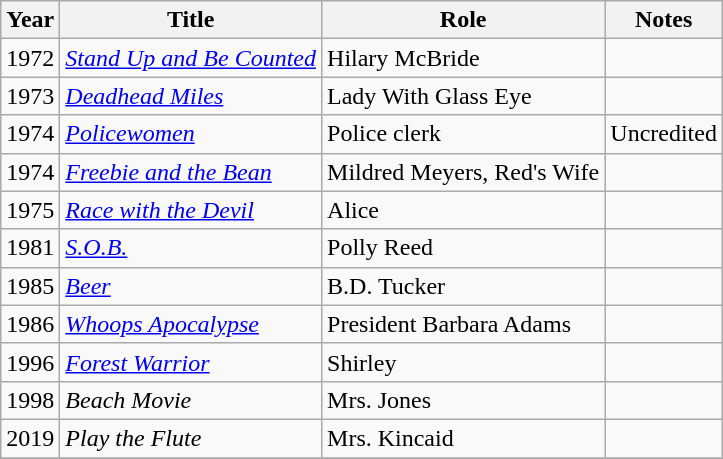<table class="wikitable sortable">
<tr>
<th scope="col">Year</th>
<th scope="col">Title</th>
<th scope="col">Role</th>
<th scope="col" class="unsortable">Notes</th>
</tr>
<tr>
<td>1972</td>
<td><em><a href='#'>Stand Up and Be Counted</a></em></td>
<td>Hilary McBride</td>
<td></td>
</tr>
<tr>
<td>1973</td>
<td><em><a href='#'>Deadhead Miles</a></em></td>
<td>Lady With Glass Eye</td>
<td></td>
</tr>
<tr>
<td>1974</td>
<td><em><a href='#'>Policewomen</a></em></td>
<td>Police clerk</td>
<td>Uncredited</td>
</tr>
<tr>
<td>1974</td>
<td><em><a href='#'>Freebie and the Bean</a></em></td>
<td>Mildred Meyers, Red's Wife</td>
<td></td>
</tr>
<tr>
<td>1975</td>
<td><em><a href='#'>Race with the Devil</a></em></td>
<td>Alice</td>
<td></td>
</tr>
<tr>
<td>1981</td>
<td><em><a href='#'>S.O.B.</a></em></td>
<td>Polly Reed</td>
<td></td>
</tr>
<tr>
<td>1985</td>
<td><em><a href='#'>Beer</a></em></td>
<td>B.D. Tucker</td>
<td></td>
</tr>
<tr>
<td>1986</td>
<td><em><a href='#'>Whoops Apocalypse</a></em></td>
<td>President Barbara Adams</td>
<td></td>
</tr>
<tr>
<td>1996</td>
<td><em><a href='#'>Forest Warrior</a></em></td>
<td>Shirley</td>
<td></td>
</tr>
<tr>
<td>1998</td>
<td><em>Beach Movie</em></td>
<td>Mrs. Jones</td>
<td></td>
</tr>
<tr>
<td>2019</td>
<td><em>Play the Flute</em></td>
<td>Mrs. Kincaid</td>
<td></td>
</tr>
<tr>
</tr>
</table>
